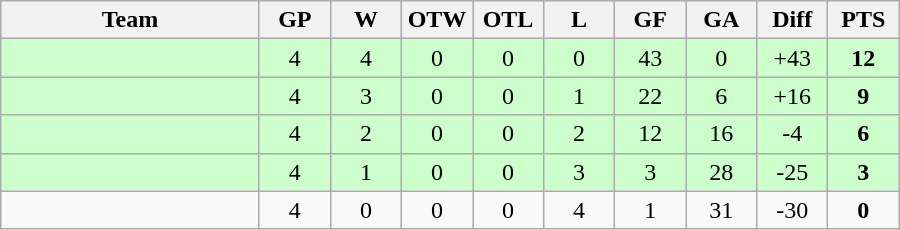<table class="wikitable" style="text-align:center;">
<tr>
<th width=165>Team</th>
<th width=40>GP</th>
<th width=40>W</th>
<th width=40>OTW</th>
<th width=40>OTL</th>
<th width=40>L</th>
<th width=40>GF</th>
<th width=40>GA</th>
<th width=40>Diff</th>
<th width=40>PTS</th>
</tr>
<tr bgcolor=#ccffcc>
<td style="text-align:left;"></td>
<td>4</td>
<td>4</td>
<td>0</td>
<td>0</td>
<td>0</td>
<td>43</td>
<td>0</td>
<td>+43</td>
<td><strong>12</strong></td>
</tr>
<tr bgcolor=#ccffcc>
<td style="text-align:left;"><strong></strong></td>
<td>4</td>
<td>3</td>
<td>0</td>
<td>0</td>
<td>1</td>
<td>22</td>
<td>6</td>
<td>+16</td>
<td><strong>9</strong></td>
</tr>
<tr bgcolor=#ccffcc>
<td style="text-align:left;"></td>
<td>4</td>
<td>2</td>
<td>0</td>
<td>0</td>
<td>2</td>
<td>12</td>
<td>16</td>
<td>-4</td>
<td><strong>6</strong></td>
</tr>
<tr bgcolor=#ccffcc>
<td style="text-align:left;"></td>
<td>4</td>
<td>1</td>
<td>0</td>
<td>0</td>
<td>3</td>
<td>3</td>
<td>28</td>
<td>-25</td>
<td><strong>3</strong></td>
</tr>
<tr>
<td style="text-align:left;"></td>
<td>4</td>
<td>0</td>
<td>0</td>
<td>0</td>
<td>4</td>
<td>1</td>
<td>31</td>
<td>-30</td>
<td><strong>0</strong></td>
</tr>
</table>
